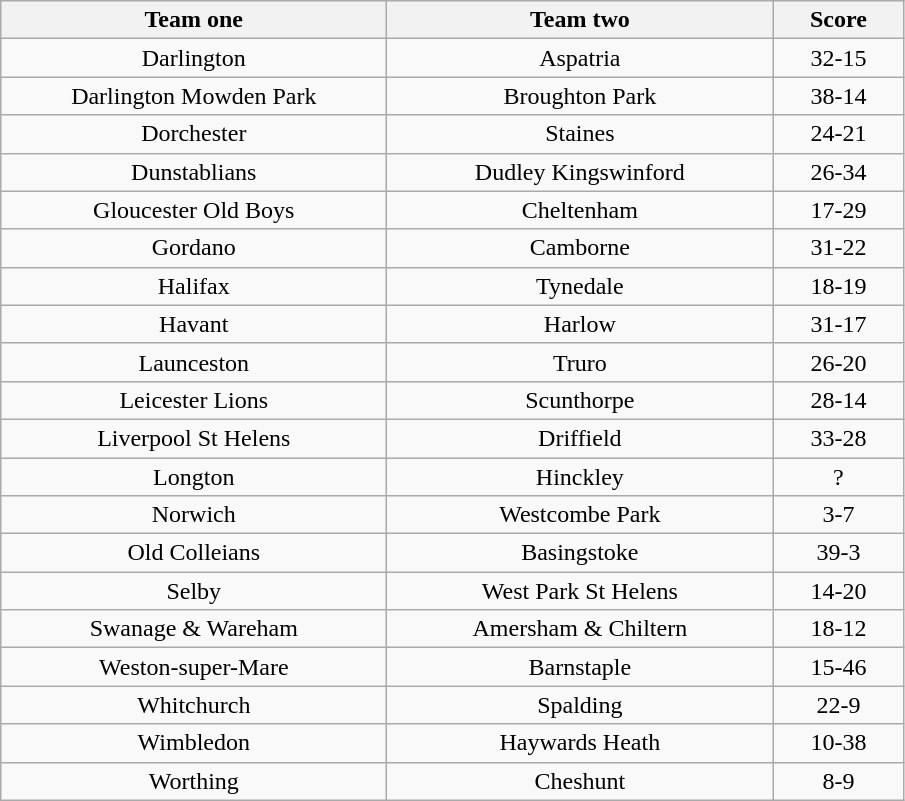<table class="wikitable" style="text-align: center">
<tr>
<th width=250>Team one</th>
<th width=250>Team two</th>
<th width=80>Score</th>
</tr>
<tr>
<td>Darlington</td>
<td>Aspatria</td>
<td>32-15</td>
</tr>
<tr>
<td>Darlington Mowden Park</td>
<td>Broughton Park</td>
<td>38-14</td>
</tr>
<tr>
<td>Dorchester</td>
<td>Staines</td>
<td>24-21</td>
</tr>
<tr>
<td>Dunstablians</td>
<td>Dudley Kingswinford</td>
<td>26-34</td>
</tr>
<tr>
<td>Gloucester Old Boys</td>
<td>Cheltenham</td>
<td>17-29</td>
</tr>
<tr>
<td>Gordano</td>
<td>Camborne</td>
<td>31-22</td>
</tr>
<tr>
<td>Halifax</td>
<td>Tynedale</td>
<td>18-19</td>
</tr>
<tr>
<td>Havant</td>
<td>Harlow</td>
<td>31-17</td>
</tr>
<tr>
<td>Launceston</td>
<td>Truro</td>
<td>26-20</td>
</tr>
<tr>
<td>Leicester Lions</td>
<td>Scunthorpe</td>
<td>28-14</td>
</tr>
<tr>
<td>Liverpool St Helens</td>
<td>Driffield</td>
<td>33-28</td>
</tr>
<tr>
<td>Longton</td>
<td>Hinckley</td>
<td>?</td>
</tr>
<tr>
<td>Norwich</td>
<td>Westcombe Park</td>
<td>3-7</td>
</tr>
<tr>
<td>Old Colleians</td>
<td>Basingstoke</td>
<td>39-3</td>
</tr>
<tr>
<td>Selby</td>
<td>West Park St Helens</td>
<td>14-20</td>
</tr>
<tr>
<td>Swanage & Wareham</td>
<td>Amersham & Chiltern</td>
<td>18-12</td>
</tr>
<tr>
<td>Weston-super-Mare</td>
<td>Barnstaple</td>
<td>15-46</td>
</tr>
<tr>
<td>Whitchurch</td>
<td>Spalding</td>
<td>22-9</td>
</tr>
<tr>
<td>Wimbledon</td>
<td>Haywards Heath</td>
<td>10-38</td>
</tr>
<tr>
<td>Worthing</td>
<td>Cheshunt</td>
<td>8-9</td>
</tr>
</table>
